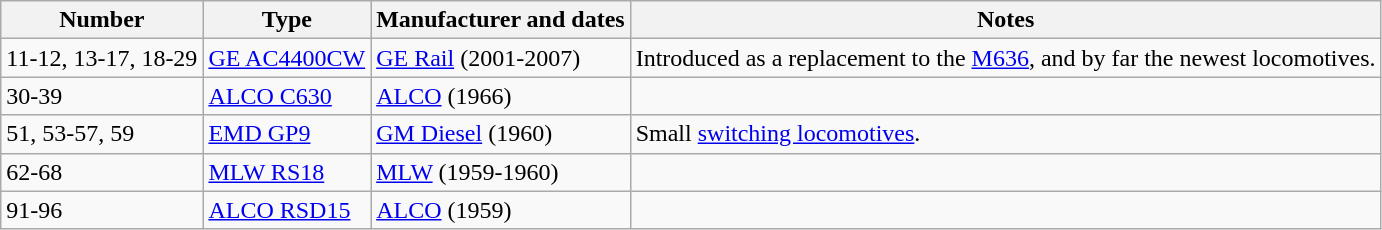<table class="wikitable">
<tr>
<th>Number</th>
<th>Type</th>
<th>Manufacturer and dates</th>
<th>Notes</th>
</tr>
<tr>
<td>11-12, 13-17, 18-29</td>
<td><a href='#'>GE AC4400CW</a></td>
<td><a href='#'>GE Rail</a> (2001-2007)</td>
<td>Introduced as a replacement to the <a href='#'>M636</a>, and by far the newest locomotives.</td>
</tr>
<tr>
<td>30-39</td>
<td><a href='#'>ALCO C630</a></td>
<td><a href='#'>ALCO</a> (1966)</td>
<td></td>
</tr>
<tr>
<td>51, 53-57, 59</td>
<td><a href='#'>EMD GP9</a></td>
<td><a href='#'>GM Diesel</a> (1960)</td>
<td>Small <a href='#'>switching locomotives</a>.</td>
</tr>
<tr>
<td>62-68</td>
<td><a href='#'>MLW RS18</a></td>
<td><a href='#'>MLW</a> (1959-1960)</td>
<td></td>
</tr>
<tr>
<td>91-96</td>
<td><a href='#'>ALCO RSD15</a></td>
<td><a href='#'>ALCO</a> (1959)</td>
<td></td>
</tr>
</table>
